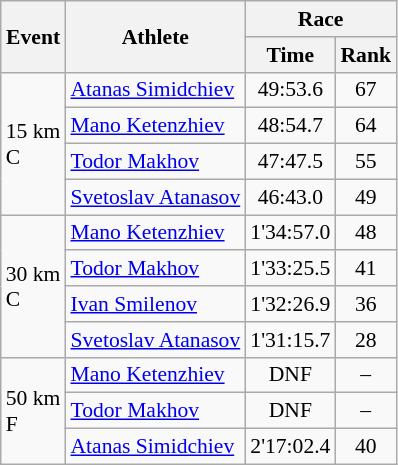<table class="wikitable" border="1" style="font-size:90%">
<tr>
<th rowspan=2>Event</th>
<th rowspan=2>Athlete</th>
<th colspan=2>Race</th>
</tr>
<tr>
<th>Time</th>
<th>Rank</th>
</tr>
<tr>
<td rowspan=4>15 km <br> C</td>
<td><a href='#'>Atanas Simidchiev</a></td>
<td align=center>49:53.6</td>
<td align=center>67</td>
</tr>
<tr>
<td><a href='#'>Mano Ketenzhiev</a></td>
<td align=center>48:54.7</td>
<td align=center>64</td>
</tr>
<tr>
<td><a href='#'>Todor Makhov</a></td>
<td align=center>47:47.5</td>
<td align=center>55</td>
</tr>
<tr>
<td><a href='#'>Svetoslav Atanasov</a></td>
<td align=center>46:43.0</td>
<td align=center>49</td>
</tr>
<tr>
<td rowspan=4>30 km <br> C</td>
<td><a href='#'>Mano Ketenzhiev</a></td>
<td align=center>1'34:57.0</td>
<td align=center>48</td>
</tr>
<tr>
<td><a href='#'>Todor Makhov</a></td>
<td align=center>1'33:25.5</td>
<td align=center>41</td>
</tr>
<tr>
<td><a href='#'>Ivan Smilenov</a></td>
<td align=center>1'32:26.9</td>
<td align=center>36</td>
</tr>
<tr>
<td><a href='#'>Svetoslav Atanasov</a></td>
<td align=center>1'31:15.7</td>
<td align=center>28</td>
</tr>
<tr>
<td rowspan=3>50 km <br> F</td>
<td><a href='#'>Mano Ketenzhiev</a></td>
<td align=center>DNF</td>
<td align=center>–</td>
</tr>
<tr>
<td><a href='#'>Todor Makhov</a></td>
<td align=center>DNF</td>
<td align=center>–</td>
</tr>
<tr>
<td><a href='#'>Atanas Simidchiev</a></td>
<td align=center>2'17:02.4</td>
<td align=center>40</td>
</tr>
</table>
